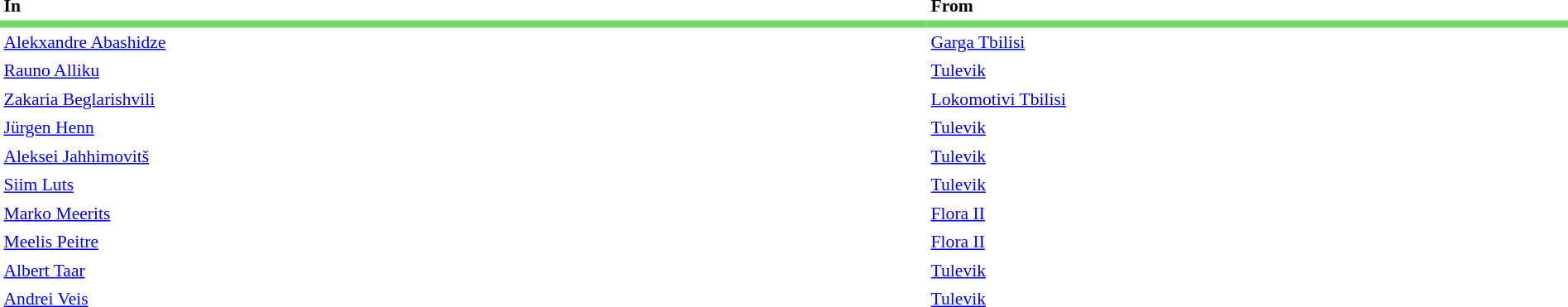<table cellspacing="0" cellpadding="3" style="width:100%;font-size:90%">
<tr>
<td style="width:60%"><strong>In</strong></td>
<td style="width:40%"><strong>From</strong></td>
<td></td>
</tr>
<tr style="background-color:#73DA67;">
<td></td>
<td></td>
<td></td>
<td></td>
<td></td>
</tr>
<tr>
<td> <a href='#'>Alekxandre Abashidze</a></td>
<td> <a href='#'>Garga Tbilisi</a></td>
</tr>
<tr>
<td> <a href='#'>Rauno Alliku</a></td>
<td> <a href='#'>Tulevik</a></td>
</tr>
<tr>
<td> <a href='#'>Zakaria Beglarishvili</a></td>
<td> <a href='#'>Lokomotivi Tbilisi</a></td>
</tr>
<tr>
<td> <a href='#'>Jürgen Henn</a></td>
<td> <a href='#'>Tulevik</a></td>
</tr>
<tr>
<td> <a href='#'>Aleksei Jahhimovitš</a></td>
<td> <a href='#'>Tulevik</a></td>
</tr>
<tr>
<td> <a href='#'>Siim Luts</a></td>
<td> <a href='#'>Tulevik</a></td>
</tr>
<tr>
<td> <a href='#'>Marko Meerits</a></td>
<td> <a href='#'>Flora II</a></td>
</tr>
<tr>
<td> <a href='#'>Meelis Peitre</a></td>
<td> <a href='#'>Flora II</a></td>
</tr>
<tr>
<td> <a href='#'>Albert Taar</a></td>
<td> <a href='#'>Tulevik</a></td>
</tr>
<tr>
<td> <a href='#'>Andrei Veis</a></td>
<td> <a href='#'>Tulevik</a></td>
</tr>
</table>
